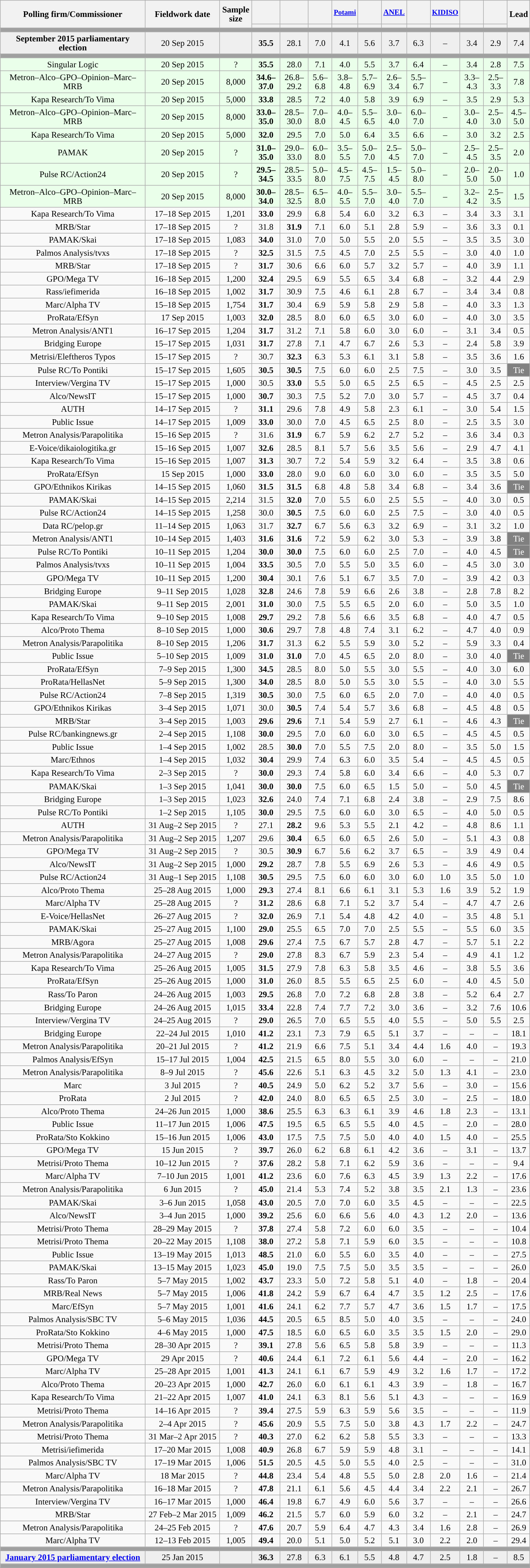<table class="wikitable collapsible" style="text-align:center; font-size:95%; line-height:16px;">
<tr style="height:42px;">
<th style="width:250px;" rowspan="2">Polling firm/Commissioner</th>
<th style="width:125px;" rowspan="2">Fieldwork date</th>
<th style="width:50px;" rowspan="2">Sample size</th>
<th style="width:43px;"></th>
<th style="width:43px;"></th>
<th style="width:35px;"></th>
<th style="width:35px; font-size:85%;"><a href='#'>Potami</a></th>
<th style="width:35px;"></th>
<th style="width:35px; font-size:90%;"><a href='#'>ANEL</a></th>
<th style="width:35px;"></th>
<th style="width:35px; font-size:85%;"><a href='#'>KIDISO</a></th>
<th style="width:35px;"></th>
<th style="width:35px;"></th>
<th style="width:30px;" rowspan="2">Lead</th>
</tr>
<tr>
<th style="color:inherit;background:"></th>
<th style="color:inherit;background:"></th>
<th style="color:inherit;background:"></th>
<th style="color:inherit;background:"></th>
<th style="color:inherit;background:"></th>
<th style="color:inherit;background:"></th>
<th style="color:inherit;background:"></th>
<th style="color:inherit;background:"></th>
<th style="color:inherit;background:"></th>
<th style="color:inherit;background:"></th>
</tr>
<tr>
<td colspan="14" style="background:#A0A0A0"></td>
</tr>
<tr style="background:#EFEFEF;">
<td><strong>September 2015 parliamentary election</strong></td>
<td>20 Sep 2015</td>
<td></td>
<td><strong>35.5</strong><br></td>
<td>28.1<br></td>
<td>7.0<br></td>
<td>4.1<br></td>
<td>5.6<br></td>
<td>3.7<br></td>
<td>6.3<br></td>
<td>–</td>
<td>3.4<br></td>
<td>2.9<br></td>
<td style="background:">7.4</td>
</tr>
<tr>
<td colspan="14" style="background:#A0A0A0"></td>
</tr>
<tr style="background:#EAFFEA;">
<td>Singular Logic</td>
<td>20 Sep 2015 </td>
<td>?</td>
<td><strong>35.5</strong><br></td>
<td>28.0<br></td>
<td>7.1<br></td>
<td>4.0<br></td>
<td>5.5<br></td>
<td>3.7<br></td>
<td>6.4<br></td>
<td>–</td>
<td>3.4<br></td>
<td>2.8<br></td>
<td style="background:">7.5</td>
</tr>
<tr style="background:#EAFFEA;">
<td>Metron–Alco–GPO–Opinion–Marc–MRB<br></td>
<td>20 Sep 2015 </td>
<td>8,000</td>
<td><strong>34.6–<br>37.0</strong></td>
<td>26.8–<br>29.2</td>
<td>5.6–<br>6.8</td>
<td>3.8–<br>4.8</td>
<td>5.7–<br>6.9</td>
<td>2.6–<br>3.4</td>
<td>5.5–<br>6.7</td>
<td>–</td>
<td>3.3–<br>4.3</td>
<td>2.5–<br>3.3</td>
<td style="background:">7.8</td>
</tr>
<tr style="background:#EAFFEA;">
<td>Kapa Research/To Vima</td>
<td>20 Sep 2015 </td>
<td>5,000</td>
<td><strong>33.8</strong><br></td>
<td>28.5<br></td>
<td>7.2<br></td>
<td>4.0<br></td>
<td>5.8<br></td>
<td>3.9<br></td>
<td>6.9<br></td>
<td>–</td>
<td>3.5<br></td>
<td>2.9<br></td>
<td style="background:">5.3</td>
</tr>
<tr style="background:#EAFFEA;">
<td>Metron–Alco–GPO–Opinion–Marc–MRB<br></td>
<td>20 Sep 2015 </td>
<td>8,000</td>
<td><strong>33.0–<br>35.0</strong><br></td>
<td>28.5–<br>30.0<br></td>
<td>7.0–<br>8.0<br></td>
<td>4.0–<br>4.5<br></td>
<td>5.5–<br>6.5<br></td>
<td>3.0–<br>4.0<br></td>
<td>6.0–<br>7.0<br></td>
<td>–</td>
<td>3.0–<br>4.0<br></td>
<td>2.5–<br>3.0<br></td>
<td style="background:">4.5–<br>5.0</td>
</tr>
<tr style="background:#EAFFEA;">
<td>Kapa Research/To Vima</td>
<td>20 Sep 2015 </td>
<td>5,000</td>
<td><strong>32.0</strong><br></td>
<td>29.5<br></td>
<td>7.0<br></td>
<td>5.0<br></td>
<td>6.4<br></td>
<td>3.5<br></td>
<td>6.6<br></td>
<td>–</td>
<td>3.0<br></td>
<td>3.2<br></td>
<td style="background:">2.5</td>
</tr>
<tr style="background:#EAFFEA;">
<td>PAMAK</td>
<td>20 Sep 2015 </td>
<td>?</td>
<td><strong>31.0–<br>35.0</strong></td>
<td>29.0–<br>33.0</td>
<td>6.0–<br>8.0</td>
<td>3.5–<br>5.5</td>
<td>5.0–<br>7.0</td>
<td>2.5–<br>4.5</td>
<td>5.0–<br>7.0</td>
<td>–</td>
<td>2.5–<br>4.5</td>
<td>2.5–<br>3.5</td>
<td style="background:">2.0</td>
</tr>
<tr style="background:#EAFFEA;">
<td>Pulse RC/Action24</td>
<td>20 Sep 2015 </td>
<td>?</td>
<td><strong>29.5–<br>34.5</strong></td>
<td>28.5–<br>33.5</td>
<td>5.0–<br>8.0</td>
<td>4.5–<br>7.5</td>
<td>4.5–<br>7.5</td>
<td>1.5–<br>4.5</td>
<td>5.0–<br>8.0</td>
<td>–</td>
<td>2.0–<br>5.0</td>
<td>2.0–<br>5.0</td>
<td style="background:">1.0</td>
</tr>
<tr style="background:#EAFFEA;">
<td>Metron–Alco–GPO–Opinion–Marc–MRB<br></td>
<td>20 Sep 2015 </td>
<td>8,000</td>
<td><strong>30.0–<br>34.0</strong><br></td>
<td>28.5–<br>32.5<br></td>
<td>6.5–<br>8.0<br></td>
<td>4.0–<br>5.5<br></td>
<td>5.5–<br>7.0<br></td>
<td>3.0–<br>4.0<br></td>
<td>5.5–<br>7.0<br></td>
<td>–</td>
<td>3.2–<br>4.2<br></td>
<td>2.5–<br>3.5<br></td>
<td style="background:">1.5</td>
</tr>
<tr>
<td>Kapa Research/To Vima</td>
<td>17–18 Sep 2015</td>
<td>1,201</td>
<td><strong>33.0</strong></td>
<td>29.9</td>
<td>6.8</td>
<td>5.4</td>
<td>6.0</td>
<td>3.2</td>
<td>6.3</td>
<td>–</td>
<td>3.4</td>
<td>3.3</td>
<td style="background:">3.1</td>
</tr>
<tr>
<td>MRB/Star</td>
<td>17–18 Sep 2015</td>
<td>?</td>
<td>31.8</td>
<td><strong>31.9</strong></td>
<td>7.1</td>
<td>6.0</td>
<td>5.1</td>
<td>2.8</td>
<td>5.9</td>
<td>–</td>
<td>3.6</td>
<td>3.3</td>
<td style="background:">0.1</td>
</tr>
<tr>
<td>PAMAK/Skai</td>
<td>17–18 Sep 2015</td>
<td>1,083</td>
<td><strong>34.0</strong></td>
<td>31.0</td>
<td>7.0</td>
<td>5.0</td>
<td>5.5</td>
<td>2.0</td>
<td>5.5</td>
<td>–</td>
<td>3.5</td>
<td>3.5</td>
<td style="background:">3.0</td>
</tr>
<tr>
<td>Palmos Analysis/tvxs</td>
<td>17–18 Sep 2015</td>
<td>?</td>
<td><strong>32.5</strong></td>
<td>31.5</td>
<td>7.5</td>
<td>4.5</td>
<td>7.0</td>
<td>2.5</td>
<td>5.5</td>
<td>–</td>
<td>3.0</td>
<td>4.0</td>
<td style="background:">1.0</td>
</tr>
<tr>
<td>MRB/Star</td>
<td>17–18 Sep 2015</td>
<td>?</td>
<td><strong>31.7</strong></td>
<td>30.6</td>
<td>6.6</td>
<td>6.0</td>
<td>5.7</td>
<td>3.2</td>
<td>5.7</td>
<td>–</td>
<td>4.0</td>
<td>3.9</td>
<td style="background:">1.1</td>
</tr>
<tr>
<td>GPO/Mega TV</td>
<td>16–18 Sep 2015</td>
<td>1,200</td>
<td><strong>32.4</strong></td>
<td>29.5</td>
<td>6.9</td>
<td>5.5</td>
<td>6.5</td>
<td>3.4</td>
<td>6.8</td>
<td>–</td>
<td>3.2</td>
<td>4.4</td>
<td style="background:">2.9</td>
</tr>
<tr>
<td>Rass/iefimerida</td>
<td>16–18 Sep 2015</td>
<td>1,002</td>
<td><strong>31.7</strong></td>
<td>30.9</td>
<td>7.5</td>
<td>4.6</td>
<td>6.1</td>
<td>2.8</td>
<td>6.7</td>
<td>–</td>
<td>3.4</td>
<td>3.4</td>
<td style="background:">0.8</td>
</tr>
<tr>
<td>Marc/Alpha TV</td>
<td>15–18 Sep 2015</td>
<td>1,754</td>
<td><strong>31.7</strong><br></td>
<td>30.4<br></td>
<td>6.9<br></td>
<td>5.9<br></td>
<td>5.8<br></td>
<td>2.9<br></td>
<td>5.8<br></td>
<td>–</td>
<td>4.0<br></td>
<td>3.3<br></td>
<td style="background:">1.3</td>
</tr>
<tr>
<td>ProRata/EfSyn</td>
<td>17 Sep 2015</td>
<td>1,003</td>
<td><strong>32.0</strong></td>
<td>28.5</td>
<td>8.0</td>
<td>6.0</td>
<td>6.5</td>
<td>3.0</td>
<td>6.0</td>
<td>–</td>
<td>4.0</td>
<td>3.0</td>
<td style="background:">3.5</td>
</tr>
<tr>
<td>Metron Analysis/ANT1</td>
<td>16–17 Sep 2015</td>
<td>1,204</td>
<td><strong>31.7</strong><br></td>
<td>31.2<br></td>
<td>7.1<br></td>
<td>5.8<br></td>
<td>6.0<br></td>
<td>3.0<br></td>
<td>6.0<br></td>
<td>–</td>
<td>3.1<br></td>
<td>3.4<br></td>
<td style="background:">0.5</td>
</tr>
<tr>
<td>Bridging Europe</td>
<td>15–17 Sep 2015</td>
<td>1,031</td>
<td><strong>31.7</strong></td>
<td>27.8</td>
<td>7.1</td>
<td>4.7</td>
<td>6.7</td>
<td>2.6</td>
<td>5.3</td>
<td>–</td>
<td>2.4</td>
<td>5.8</td>
<td style="background:">3.9</td>
</tr>
<tr>
<td>Metrisi/Eleftheros Typos</td>
<td>15–17 Sep 2015</td>
<td>?</td>
<td>30.7</td>
<td><strong>32.3</strong></td>
<td>6.3</td>
<td>5.3</td>
<td>6.1</td>
<td>3.1</td>
<td>5.8</td>
<td>–</td>
<td>3.5</td>
<td>3.6</td>
<td style="background:">1.6</td>
</tr>
<tr>
<td>Pulse RC/To Pontiki</td>
<td>15–17 Sep 2015</td>
<td>1,605</td>
<td><strong>30.5</strong></td>
<td><strong>30.5</strong></td>
<td>7.5</td>
<td>6.0</td>
<td>6.0</td>
<td>2.5</td>
<td>7.5</td>
<td>–</td>
<td>3.0</td>
<td>3.5</td>
<td style="background:gray; color:white;">Tie</td>
</tr>
<tr>
<td>Interview/Vergina TV</td>
<td>15–17 Sep 2015</td>
<td>1,000</td>
<td>30.5</td>
<td><strong>33.0</strong></td>
<td>5.5</td>
<td>5.0</td>
<td>6.5</td>
<td>2.5</td>
<td>6.5</td>
<td>–</td>
<td>4.5</td>
<td>2.5</td>
<td style="background:">2.5</td>
</tr>
<tr>
<td>Alco/NewsIT</td>
<td>15–17 Sep 2015</td>
<td>1,000</td>
<td><strong>30.7</strong></td>
<td>30.3</td>
<td>7.5</td>
<td>5.2</td>
<td>7.0</td>
<td>3.0</td>
<td>5.7</td>
<td>–</td>
<td>4.5</td>
<td>3.7</td>
<td style="background:">0.4</td>
</tr>
<tr>
<td>AUTH</td>
<td>14–17 Sep 2015</td>
<td>?</td>
<td><strong>31.1</strong></td>
<td>29.6</td>
<td>7.8</td>
<td>4.9</td>
<td>5.8</td>
<td>2.3</td>
<td>6.1</td>
<td>–</td>
<td>3.0</td>
<td>5.4</td>
<td style="background:">1.5</td>
</tr>
<tr>
<td>Public Issue</td>
<td>14–17 Sep 2015</td>
<td>1,009</td>
<td><strong>33.0</strong><br></td>
<td>30.0<br></td>
<td>7.0<br></td>
<td>4.5<br></td>
<td>6.5<br></td>
<td>2.5<br></td>
<td>8.0<br></td>
<td>–</td>
<td>2.5<br></td>
<td>3.5<br></td>
<td style="background:">3.0</td>
</tr>
<tr>
<td>Metron Analysis/Parapolitika</td>
<td>15–16 Sep 2015</td>
<td>?</td>
<td>31.6<br></td>
<td><strong>31.9</strong><br></td>
<td>6.7<br></td>
<td>5.9<br></td>
<td>6.2<br></td>
<td>2.7<br></td>
<td>5.2<br></td>
<td>–</td>
<td>3.6<br></td>
<td>3.4<br></td>
<td style="background:">0.3</td>
</tr>
<tr>
<td>E-Voice/dikaiologitika.gr</td>
<td>15–16 Sep 2015</td>
<td>1,007</td>
<td><strong>32.6</strong></td>
<td>28.5</td>
<td>8.1</td>
<td>5.7</td>
<td>5.6</td>
<td>3.5</td>
<td>5.6</td>
<td>–</td>
<td>2.9</td>
<td>4.7</td>
<td style="background:">4.1</td>
</tr>
<tr>
<td>Kapa Research/To Vima</td>
<td>15–16 Sep 2015</td>
<td>1,007</td>
<td><strong>31.3</strong></td>
<td>30.7</td>
<td>7.2</td>
<td>5.4</td>
<td>5.9</td>
<td>3.2</td>
<td>6.4</td>
<td>–</td>
<td>3.5</td>
<td>3.8</td>
<td style="background:">0.6</td>
</tr>
<tr>
<td>ProRata/EfSyn</td>
<td>15 Sep 2015</td>
<td>1,000</td>
<td><strong>33.0</strong></td>
<td>28.0</td>
<td>9.0</td>
<td>6.0</td>
<td>6.0</td>
<td>3.0</td>
<td>6.0</td>
<td>–</td>
<td>3.5</td>
<td>3.5</td>
<td style="background:">5.0</td>
</tr>
<tr>
<td>GPO/Ethnikos Kirikas</td>
<td>14–15 Sep 2015</td>
<td>1,060</td>
<td><strong>31.5</strong></td>
<td><strong>31.5</strong></td>
<td>6.8</td>
<td>4.8</td>
<td>5.8</td>
<td>3.4</td>
<td>6.8</td>
<td>–</td>
<td>3.4</td>
<td>3.6</td>
<td style="background:gray; color:white;">Tie</td>
</tr>
<tr>
<td>PAMAK/Skai</td>
<td>14–15 Sep 2015</td>
<td>2,214</td>
<td>31.5</td>
<td><strong>32.0</strong></td>
<td>7.0</td>
<td>5.5</td>
<td>6.0</td>
<td>2.5</td>
<td>5.5</td>
<td>–</td>
<td>4.0</td>
<td>3.0</td>
<td style="background:">0.5</td>
</tr>
<tr>
<td>Pulse RC/Action24</td>
<td>14–15 Sep 2015</td>
<td>1,258</td>
<td>30.0</td>
<td><strong>30.5</strong></td>
<td>7.5</td>
<td>6.0</td>
<td>6.0</td>
<td>2.5</td>
<td>7.5</td>
<td>–</td>
<td>3.0</td>
<td>4.0</td>
<td style="background:">0.5</td>
</tr>
<tr>
<td>Data RC/pelop.gr</td>
<td>11–14 Sep 2015</td>
<td>1,063</td>
<td>31.7</td>
<td><strong>32.7</strong></td>
<td>6.7</td>
<td>5.6</td>
<td>6.3</td>
<td>3.2</td>
<td>6.9</td>
<td>–</td>
<td>3.1</td>
<td>3.2</td>
<td style="background:">1.0</td>
</tr>
<tr>
<td>Metron Analysis/ANT1</td>
<td>10–14 Sep 2015</td>
<td>1,403</td>
<td><strong>31.6</strong><br></td>
<td><strong>31.6</strong><br></td>
<td>7.2<br></td>
<td>5.9<br></td>
<td>6.2<br></td>
<td>3.0<br></td>
<td>5.3<br></td>
<td>–</td>
<td>3.9<br></td>
<td>3.8<br></td>
<td style="background:gray; color:white;">Tie</td>
</tr>
<tr>
<td>Pulse RC/To Pontiki</td>
<td>10–11 Sep 2015</td>
<td>1,204</td>
<td><strong>30.0</strong></td>
<td><strong>30.0</strong></td>
<td>7.5</td>
<td>6.0</td>
<td>6.0</td>
<td>2.5</td>
<td>7.0</td>
<td>–</td>
<td>4.0</td>
<td>4.5</td>
<td style="background:gray; color:white;">Tie</td>
</tr>
<tr>
<td>Palmos Analysis/tvxs</td>
<td>10–11 Sep 2015</td>
<td>1,004</td>
<td><strong>33.5</strong><br></td>
<td>30.5<br></td>
<td>7.0<br></td>
<td>5.5<br></td>
<td>5.0<br></td>
<td>3.5<br></td>
<td>6.0<br></td>
<td>–</td>
<td>4.5<br></td>
<td>3.0<br></td>
<td style="background:">3.0</td>
</tr>
<tr>
<td>GPO/Mega TV</td>
<td>10–11 Sep 2015</td>
<td>1,200</td>
<td><strong>30.4</strong></td>
<td>30.1</td>
<td>7.6</td>
<td>5.1</td>
<td>6.7</td>
<td>3.5</td>
<td>7.0</td>
<td>–</td>
<td>3.9</td>
<td>4.2</td>
<td style="background:">0.3</td>
</tr>
<tr>
<td>Bridging Europe</td>
<td>9–11 Sep 2015</td>
<td>1,028</td>
<td><strong>32.8</strong></td>
<td>24.6</td>
<td>7.8</td>
<td>5.9</td>
<td>6.6</td>
<td>2.6</td>
<td>3.8</td>
<td>–</td>
<td>2.8</td>
<td>7.8</td>
<td style="background:">8.2</td>
</tr>
<tr>
<td>PAMAK/Skai</td>
<td>9–11 Sep 2015</td>
<td>2,001</td>
<td><strong>31.0</strong></td>
<td>30.0</td>
<td>7.5</td>
<td>5.5</td>
<td>6.5</td>
<td>2.0</td>
<td>6.0</td>
<td>–</td>
<td>5.0</td>
<td>3.5</td>
<td style="background:">1.0</td>
</tr>
<tr>
<td>Kapa Research/To Vima</td>
<td>9–10 Sep 2015</td>
<td>1,008</td>
<td><strong>29.7</strong></td>
<td>29.2</td>
<td>7.8</td>
<td>5.6</td>
<td>6.6</td>
<td>3.5</td>
<td>6.8</td>
<td>–</td>
<td>4.0</td>
<td>4.7</td>
<td style="background:">0.5</td>
</tr>
<tr>
<td>Alco/Proto Thema</td>
<td>8–10 Sep 2015</td>
<td>1,000</td>
<td><strong>30.6</strong><br></td>
<td>29.7<br></td>
<td>7.8<br></td>
<td>4.8<br></td>
<td>7.4<br></td>
<td>3.1<br></td>
<td>6.2<br></td>
<td>–</td>
<td>4.7<br></td>
<td>4.0<br></td>
<td style="background:">0.9</td>
</tr>
<tr>
<td>Metron Analysis/Parapolitika</td>
<td>8–10 Sep 2015</td>
<td>1,206</td>
<td><strong>31.7</strong><br></td>
<td>31.3<br></td>
<td>6.2<br></td>
<td>5.5<br></td>
<td>5.9<br></td>
<td>3.0<br></td>
<td>5.2<br></td>
<td>–</td>
<td>5.9<br></td>
<td>3.3<br></td>
<td style="background:">0.4</td>
</tr>
<tr>
<td>Public Issue</td>
<td>5–10 Sep 2015</td>
<td>1,009</td>
<td><strong>31.0</strong></td>
<td><strong>31.0</strong></td>
<td>7.0</td>
<td>4.5</td>
<td>6.5</td>
<td>2.0</td>
<td>8.0</td>
<td>–</td>
<td>3.0</td>
<td>4.0</td>
<td style="background:gray; color:white;">Tie</td>
</tr>
<tr>
<td>ProRata/EfSyn</td>
<td>7–9 Sep 2015</td>
<td>1,300</td>
<td><strong>34.5</strong></td>
<td>28.5</td>
<td>8.0</td>
<td>5.0</td>
<td>5.5</td>
<td>3.0</td>
<td>5.5</td>
<td>–</td>
<td>4.0</td>
<td>3.0</td>
<td style="background:">6.0</td>
</tr>
<tr>
<td>ProRata/HellasNet</td>
<td>5–9 Sep 2015</td>
<td>1,300</td>
<td><strong>34.0</strong></td>
<td>28.5</td>
<td>8.0</td>
<td>5.0</td>
<td>5.5</td>
<td>3.0</td>
<td>5.5</td>
<td>–</td>
<td>4.0</td>
<td>3.0</td>
<td style="background:">5.5</td>
</tr>
<tr>
<td>Pulse RC/Action24</td>
<td>7–8 Sep 2015</td>
<td>1,319</td>
<td><strong>30.5</strong></td>
<td>30.0</td>
<td>7.5</td>
<td>6.0</td>
<td>6.5</td>
<td>2.0</td>
<td>7.0</td>
<td>–</td>
<td>4.0</td>
<td>4.0</td>
<td style="background:">0.5</td>
</tr>
<tr>
<td>GPO/Ethnikos Kirikas</td>
<td>3–4 Sep 2015</td>
<td>1,071</td>
<td>30.0</td>
<td><strong>30.5</strong></td>
<td>7.4</td>
<td>5.4</td>
<td>5.7</td>
<td>3.6</td>
<td>6.8</td>
<td>–</td>
<td>4.5</td>
<td>4.8</td>
<td style="background:">0.5</td>
</tr>
<tr>
<td>MRB/Star</td>
<td>3–4 Sep 2015</td>
<td>1,003</td>
<td><strong>29.6</strong></td>
<td><strong>29.6</strong></td>
<td>7.1</td>
<td>5.4</td>
<td>5.9</td>
<td>2.7</td>
<td>6.1</td>
<td>–</td>
<td>4.6</td>
<td>4.3</td>
<td style="background:gray; color:white;">Tie</td>
</tr>
<tr>
<td>Pulse RC/bankingnews.gr</td>
<td>2–4 Sep 2015</td>
<td>1,108</td>
<td><strong>30.0</strong></td>
<td>29.5</td>
<td>7.0</td>
<td>6.0</td>
<td>6.0</td>
<td>3.0</td>
<td>6.5</td>
<td>–</td>
<td>4.5</td>
<td>4.5</td>
<td style="background:">0.5</td>
</tr>
<tr>
<td>Public Issue</td>
<td>1–4 Sep 2015</td>
<td>1,002</td>
<td>28.5<br></td>
<td><strong>30.0</strong><br></td>
<td>7.0<br></td>
<td>5.5<br></td>
<td>7.5<br></td>
<td>2.0<br></td>
<td>8.0<br></td>
<td>–</td>
<td>3.5<br></td>
<td>5.0<br></td>
<td style="background:">1.5</td>
</tr>
<tr>
<td>Marc/Ethnos</td>
<td>1–4 Sep 2015</td>
<td>1,032</td>
<td><strong>30.4</strong></td>
<td>29.9</td>
<td>7.4</td>
<td>6.3</td>
<td>6.0</td>
<td>3.5</td>
<td>5.4</td>
<td>–</td>
<td>4.5</td>
<td>4.5</td>
<td style="background:">0.5</td>
</tr>
<tr>
<td>Kapa Research/To Vima</td>
<td>2–3 Sep 2015</td>
<td>?</td>
<td><strong>30.0</strong></td>
<td>29.3</td>
<td>7.4</td>
<td>5.8</td>
<td>6.0</td>
<td>3.4</td>
<td>6.6</td>
<td>–</td>
<td>4.0</td>
<td>5.3</td>
<td style="background:">0.7</td>
</tr>
<tr>
<td>PAMAK/Skai</td>
<td>1–3 Sep 2015</td>
<td>1,041</td>
<td><strong>30.0</strong></td>
<td><strong>30.0</strong></td>
<td>7.5</td>
<td>6.0</td>
<td>6.5</td>
<td>1.5</td>
<td>5.0</td>
<td>–</td>
<td>5.0</td>
<td>4.5</td>
<td style="background:gray; color:white;">Tie</td>
</tr>
<tr>
<td>Bridging Europe</td>
<td>1–3 Sep 2015</td>
<td>1,023</td>
<td><strong>32.6</strong></td>
<td>24.0</td>
<td>7.4</td>
<td>7.1</td>
<td>6.8</td>
<td>2.4</td>
<td>3.8</td>
<td>–</td>
<td>2.9</td>
<td>7.5</td>
<td style="background:">8.6</td>
</tr>
<tr>
<td>Pulse RC/To Pontiki</td>
<td>1–2 Sep 2015</td>
<td>1,105</td>
<td><strong>30.0</strong></td>
<td>29.5</td>
<td>7.5</td>
<td>6.0</td>
<td>6.0</td>
<td>3.0</td>
<td>6.5</td>
<td>–</td>
<td>4.0</td>
<td>5.0</td>
<td style="background:">0.5</td>
</tr>
<tr>
<td>AUTH</td>
<td>31 Aug–2 Sep 2015</td>
<td>?</td>
<td>27.1</td>
<td><strong>28.2</strong></td>
<td>9.6</td>
<td>5.3</td>
<td>5.5</td>
<td>2.1</td>
<td>4.2</td>
<td>–</td>
<td>4.8</td>
<td>8.6</td>
<td style="background:">1.1</td>
</tr>
<tr>
<td>Metron Analysis/Parapolitika</td>
<td>31 Aug–2 Sep 2015</td>
<td>1,207</td>
<td>29.6<br></td>
<td><strong>30.4</strong><br></td>
<td>6.5<br></td>
<td>6.0<br></td>
<td>6.5<br></td>
<td>2.6<br></td>
<td>5.0<br></td>
<td>–</td>
<td>5.1<br></td>
<td>4.3<br></td>
<td style="background:">0.8</td>
</tr>
<tr>
<td>GPO/Mega TV</td>
<td>31 Aug–2 Sep 2015</td>
<td>?</td>
<td>30.5</td>
<td><strong>30.9</strong></td>
<td>6.7</td>
<td>5.6</td>
<td>6.2</td>
<td>3.7</td>
<td>6.5</td>
<td>–</td>
<td>3.9</td>
<td>4.9</td>
<td style="background:">0.4</td>
</tr>
<tr>
<td>Alco/NewsIT</td>
<td>31 Aug–2 Sep 2015</td>
<td>1,000</td>
<td><strong>29.2</strong></td>
<td>28.7</td>
<td>7.8</td>
<td>5.5</td>
<td>6.9</td>
<td>2.6</td>
<td>5.3</td>
<td>–</td>
<td>4.6</td>
<td>4.9</td>
<td style="background:">0.5</td>
</tr>
<tr>
<td>Pulse RC/Action24</td>
<td>31 Aug–1 Sep 2015</td>
<td>1,108</td>
<td><strong>30.5</strong></td>
<td>29.5</td>
<td>7.5</td>
<td>6.0</td>
<td>6.0</td>
<td>3.0</td>
<td>6.0</td>
<td>1.0</td>
<td>3.5</td>
<td>5.0</td>
<td style="background:">1.0</td>
</tr>
<tr>
<td>Alco/Proto Thema</td>
<td>25–28 Aug 2015</td>
<td>1,000</td>
<td><strong>29.3</strong></td>
<td>27.4</td>
<td>8.1</td>
<td>6.6</td>
<td>6.1</td>
<td>3.1</td>
<td>5.3</td>
<td>1.6</td>
<td>3.9</td>
<td>5.2</td>
<td style="background:">1.9</td>
</tr>
<tr>
<td>Marc/Alpha TV</td>
<td>25–28 Aug 2015</td>
<td>?</td>
<td><strong>31.2</strong></td>
<td>28.6</td>
<td>6.8</td>
<td>7.1</td>
<td>5.2</td>
<td>3.7</td>
<td>5.4</td>
<td>–</td>
<td>4.7</td>
<td>4.7</td>
<td style="background:">2.6</td>
</tr>
<tr>
<td>E-Voice/HellasNet</td>
<td>26–27 Aug 2015</td>
<td>?</td>
<td><strong>32.0</strong></td>
<td>26.9</td>
<td>7.1</td>
<td>5.4</td>
<td>4.8</td>
<td>4.2</td>
<td>4.0</td>
<td>–</td>
<td>3.5</td>
<td>4.8</td>
<td style="background:">5.1</td>
</tr>
<tr>
<td>PAMAK/Skai</td>
<td>25–27 Aug 2015</td>
<td>1,100</td>
<td><strong>29.0</strong></td>
<td>25.5</td>
<td>6.5</td>
<td>7.0</td>
<td>7.0</td>
<td>2.5</td>
<td>5.5</td>
<td>–</td>
<td>5.5</td>
<td>6.0</td>
<td style="background:">3.5</td>
</tr>
<tr>
<td>MRB/Agora</td>
<td>25–27 Aug 2015</td>
<td>1,008</td>
<td><strong>29.6</strong></td>
<td>27.4</td>
<td>7.5</td>
<td>6.7</td>
<td>5.7</td>
<td>2.8</td>
<td>4.7</td>
<td>–</td>
<td>5.7</td>
<td>5.1</td>
<td style="background:">2.2</td>
</tr>
<tr>
<td>Metron Analysis/Parapolitika</td>
<td>24–27 Aug 2015</td>
<td>?</td>
<td><strong>29.0</strong><br></td>
<td>27.8<br></td>
<td>8.3<br></td>
<td>6.7<br></td>
<td>5.9<br></td>
<td>2.3<br></td>
<td>5.4<br></td>
<td>–</td>
<td>4.9<br></td>
<td>4.1<br></td>
<td style="background:">1.2</td>
</tr>
<tr>
<td>Kapa Research/To Vima</td>
<td>25–26 Aug 2015</td>
<td>1,005</td>
<td><strong>31.5</strong></td>
<td>27.9</td>
<td>7.8</td>
<td>6.3</td>
<td>5.8</td>
<td>3.5</td>
<td>4.6</td>
<td>–</td>
<td>3.8</td>
<td>5.5</td>
<td style="background:">3.6</td>
</tr>
<tr>
<td>ProRata/EfSyn</td>
<td>25–26 Aug 2015</td>
<td>1,000</td>
<td><strong>31.0</strong></td>
<td>26.0</td>
<td>8.5</td>
<td>5.5</td>
<td>6.5</td>
<td>2.5</td>
<td>6.0</td>
<td>–</td>
<td>4.0</td>
<td>4.5</td>
<td style="background:">5.0</td>
</tr>
<tr>
<td>Rass/To Paron</td>
<td>24–26 Aug 2015</td>
<td>1,003</td>
<td><strong>29.5</strong></td>
<td>26.8</td>
<td>7.0</td>
<td>7.2</td>
<td>6.8</td>
<td>2.8</td>
<td>3.8</td>
<td>–</td>
<td>5.2</td>
<td>6.4</td>
<td style="background:">2.7</td>
</tr>
<tr>
<td>Bridging Europe</td>
<td>24–26 Aug 2015</td>
<td>1,015</td>
<td><strong>33.4</strong></td>
<td>22.8</td>
<td>7.4</td>
<td>7.7</td>
<td>7.2</td>
<td>3.0</td>
<td>3.6</td>
<td>–</td>
<td>3.2</td>
<td>7.6</td>
<td style="background:">10.6</td>
</tr>
<tr>
<td>Interview/Vergina TV</td>
<td>24–25 Aug 2015</td>
<td>?</td>
<td><strong>29.0</strong></td>
<td>26.5</td>
<td>7.0</td>
<td>6.5</td>
<td>5.5</td>
<td>4.0</td>
<td>5.5</td>
<td>–</td>
<td>5.0</td>
<td>5.5</td>
<td style="background:">2.5</td>
</tr>
<tr>
<td>Bridging Europe</td>
<td>22–24 Jul 2015</td>
<td>1,010</td>
<td><strong>41.2</strong></td>
<td>23.1</td>
<td>7.3</td>
<td>7.9</td>
<td>6.5</td>
<td>5.1</td>
<td>3.7</td>
<td>–</td>
<td>–</td>
<td>–</td>
<td style="background:">18.1</td>
</tr>
<tr>
<td>Metron Analysis/Parapolitika</td>
<td>20–21 Jul 2015</td>
<td>?</td>
<td><strong>41.2</strong></td>
<td>21.9</td>
<td>6.6</td>
<td>7.5</td>
<td>5.1</td>
<td>3.4</td>
<td>4.4</td>
<td>1.6</td>
<td>4.0</td>
<td>–</td>
<td style="background:">19.3</td>
</tr>
<tr>
<td>Palmos Analysis/EfSyn</td>
<td>15–17 Jul 2015</td>
<td>1,004</td>
<td><strong>42.5</strong><br></td>
<td>21.5<br></td>
<td>6.5<br></td>
<td>8.0<br></td>
<td>5.5<br></td>
<td>3.0<br></td>
<td>6.0<br></td>
<td>–</td>
<td>–</td>
<td>–</td>
<td style="background:">21.0</td>
</tr>
<tr>
<td>Metron Analysis/Parapolitika</td>
<td>8–9 Jul 2015</td>
<td>?</td>
<td><strong>45.6</strong></td>
<td>22.6</td>
<td>5.1</td>
<td>6.3</td>
<td>4.5</td>
<td>3.2</td>
<td>5.0</td>
<td>1.3</td>
<td>4.1</td>
<td>–</td>
<td style="background:">23.0</td>
</tr>
<tr>
<td>Marc</td>
<td>3 Jul 2015</td>
<td>?</td>
<td><strong>40.5</strong></td>
<td>24.9</td>
<td>5.0</td>
<td>6.2</td>
<td>5.2</td>
<td>3.7</td>
<td>5.6</td>
<td>–</td>
<td>3.0</td>
<td>–</td>
<td style="background:">15.6</td>
</tr>
<tr>
<td>ProRata</td>
<td>2 Jul 2015</td>
<td>?</td>
<td><strong>42.0</strong></td>
<td>24.0</td>
<td>8.0</td>
<td>6.5</td>
<td>6.5</td>
<td>2.5</td>
<td>3.0</td>
<td>–</td>
<td>2.5</td>
<td>–</td>
<td style="background:">18.0</td>
</tr>
<tr>
<td>Alco/Proto Thema</td>
<td>24–26 Jun 2015</td>
<td>1,000</td>
<td><strong>38.6</strong></td>
<td>25.5</td>
<td>6.3</td>
<td>6.3</td>
<td>6.1</td>
<td>3.9</td>
<td>4.6</td>
<td>1.8</td>
<td>2.3</td>
<td>–</td>
<td style="background:">13.1</td>
</tr>
<tr>
<td>Public Issue</td>
<td>11–17 Jun 2015</td>
<td>1,006</td>
<td><strong>47.5</strong></td>
<td>19.5</td>
<td>6.5</td>
<td>6.5</td>
<td>5.5</td>
<td>4.0</td>
<td>4.5</td>
<td>–</td>
<td>2.0</td>
<td>–</td>
<td style="background:">28.0</td>
</tr>
<tr>
<td>ProRata/Sto Kokkino</td>
<td>15–16 Jun 2015</td>
<td>1,006</td>
<td><strong>43.0</strong></td>
<td>17.5</td>
<td>7.5</td>
<td>7.5</td>
<td>5.0</td>
<td>4.0</td>
<td>4.0</td>
<td>1.5</td>
<td>4.0</td>
<td>–</td>
<td style="background:">25.5</td>
</tr>
<tr>
<td>GPO/Mega TV</td>
<td>15 Jun 2015</td>
<td>?</td>
<td><strong>39.7</strong></td>
<td>26.0</td>
<td>6.2</td>
<td>6.8</td>
<td>6.1</td>
<td>4.2</td>
<td>3.6</td>
<td>–</td>
<td>3.1</td>
<td>–</td>
<td style="background:">13.7</td>
</tr>
<tr>
<td>Metrisi/Proto Thema</td>
<td>10–12 Jun 2015</td>
<td>?</td>
<td><strong>37.6</strong></td>
<td>28.2</td>
<td>5.8</td>
<td>7.1</td>
<td>6.2</td>
<td>5.9</td>
<td>3.6</td>
<td>–</td>
<td>–</td>
<td>–</td>
<td style="background:">9.4</td>
</tr>
<tr>
<td>Marc/Alpha TV</td>
<td>7–10 Jun 2015</td>
<td>1,001</td>
<td><strong>41.2</strong></td>
<td>23.6</td>
<td>6.0</td>
<td>7.6</td>
<td>6.3</td>
<td>4.5</td>
<td>3.9</td>
<td>1.3</td>
<td>2.2</td>
<td>–</td>
<td style="background:">17.6</td>
</tr>
<tr>
<td>Metron Analysis/Parapolitika</td>
<td>6 Jun 2015</td>
<td>?</td>
<td><strong>45.0</strong></td>
<td>21.4</td>
<td>5.3</td>
<td>7.4</td>
<td>5.2</td>
<td>3.8</td>
<td>3.5</td>
<td>2.1</td>
<td>1.3</td>
<td>–</td>
<td style="background:">23.6</td>
</tr>
<tr>
<td>PAMAK/Skai</td>
<td>3–6 Jun 2015</td>
<td>1,058</td>
<td><strong>43.0</strong></td>
<td>20.5</td>
<td>7.0</td>
<td>7.0</td>
<td>6.0</td>
<td>3.5</td>
<td>4.5</td>
<td>–</td>
<td>–</td>
<td>–</td>
<td style="background:">22.5</td>
</tr>
<tr>
<td>Alco/NewsIT</td>
<td>3–4 Jun 2015</td>
<td>1,000</td>
<td><strong>39.2</strong></td>
<td>25.6</td>
<td>6.0</td>
<td>6.6</td>
<td>5.6</td>
<td>4.0</td>
<td>4.3</td>
<td>1.2</td>
<td>2.0</td>
<td>–</td>
<td style="background:">13.6</td>
</tr>
<tr>
<td>Metrisi/Proto Thema</td>
<td>28–29 May 2015</td>
<td>?</td>
<td><strong>37.8</strong></td>
<td>27.4</td>
<td>5.8</td>
<td>7.2</td>
<td>6.0</td>
<td>6.0</td>
<td>3.5</td>
<td>–</td>
<td>–</td>
<td>–</td>
<td style="background:">10.4</td>
</tr>
<tr>
<td>Metrisi/Proto Thema</td>
<td>20–22 May 2015</td>
<td>1,108</td>
<td><strong>38.0</strong></td>
<td>27.2</td>
<td>5.8</td>
<td>7.1</td>
<td>5.9</td>
<td>6.0</td>
<td>3.5</td>
<td>–</td>
<td>–</td>
<td>–</td>
<td style="background:">10.8</td>
</tr>
<tr>
<td>Public Issue</td>
<td>13–19 May 2015</td>
<td>1,013</td>
<td><strong>48.5</strong></td>
<td>21.0</td>
<td>6.0</td>
<td>5.5</td>
<td>6.0</td>
<td>3.5</td>
<td>4.0</td>
<td>–</td>
<td>–</td>
<td>–</td>
<td style="background:">27.5</td>
</tr>
<tr>
<td>PAMAK/Skai</td>
<td>13–15 May 2015</td>
<td>1,023</td>
<td><strong>45.0</strong></td>
<td>19.0</td>
<td>7.5</td>
<td>7.5</td>
<td>5.0</td>
<td>3.5</td>
<td>3.5</td>
<td>–</td>
<td>–</td>
<td>–</td>
<td style="background:">26.0</td>
</tr>
<tr>
<td>Rass/To Paron</td>
<td>5–7 May 2015</td>
<td>1,002</td>
<td><strong>43.7</strong></td>
<td>23.3</td>
<td>5.0</td>
<td>7.2</td>
<td>5.8</td>
<td>5.1</td>
<td>4.0</td>
<td>–</td>
<td>1.8</td>
<td>–</td>
<td style="background:">20.4</td>
</tr>
<tr>
<td>MRB/Real News</td>
<td>5–7 May 2015</td>
<td>1,006</td>
<td><strong>41.8</strong></td>
<td>24.2</td>
<td>5.9</td>
<td>6.7</td>
<td>6.4</td>
<td>4.7</td>
<td>3.5</td>
<td>1.2</td>
<td>2.5</td>
<td>–</td>
<td style="background:">17.6</td>
</tr>
<tr>
<td>Marc/EfSyn</td>
<td>5–7 May 2015</td>
<td>1,001</td>
<td><strong>41.6</strong></td>
<td>24.1</td>
<td>6.2</td>
<td>7.7</td>
<td>5.7</td>
<td>4.7</td>
<td>3.6</td>
<td>1.5</td>
<td>1.7</td>
<td>–</td>
<td style="background:">17.5</td>
</tr>
<tr>
<td>Palmos Analysis/SBC TV</td>
<td>5–6 May 2015</td>
<td>1,036</td>
<td><strong>44.5</strong><br></td>
<td>20.5<br></td>
<td>6.5<br></td>
<td>8.5<br></td>
<td>5.0<br></td>
<td>4.0<br></td>
<td>3.5<br></td>
<td>–</td>
<td>–</td>
<td>–</td>
<td style="background:">24.0</td>
</tr>
<tr>
<td>ProRata/Sto Kokkino</td>
<td>4–6 May 2015</td>
<td>1,000</td>
<td><strong>47.5</strong></td>
<td>18.5</td>
<td>6.0</td>
<td>6.5</td>
<td>6.0</td>
<td>3.5</td>
<td>3.5</td>
<td>1.5</td>
<td>2.0</td>
<td>–</td>
<td style="background:">29.0</td>
</tr>
<tr>
<td>Metrisi/Proto Thema</td>
<td>28–30 Apr 2015</td>
<td>?</td>
<td><strong>39.1</strong></td>
<td>27.8</td>
<td>5.6</td>
<td>6.5</td>
<td>5.8</td>
<td>5.8</td>
<td>3.9</td>
<td>–</td>
<td>–</td>
<td>–</td>
<td style="background:">11.3</td>
</tr>
<tr>
<td>GPO/Mega TV</td>
<td>29 Apr 2015</td>
<td>?</td>
<td><strong>40.6</strong></td>
<td>24.4</td>
<td>6.1</td>
<td>7.2</td>
<td>6.1</td>
<td>5.6</td>
<td>4.4</td>
<td>–</td>
<td>2.0</td>
<td>–</td>
<td style="background:">16.2</td>
</tr>
<tr>
<td>Marc/Alpha TV</td>
<td>25–28 Apr 2015</td>
<td>1,001</td>
<td><strong>41.3</strong></td>
<td>24.1</td>
<td>6.1</td>
<td>6.7</td>
<td>5.9</td>
<td>4.9</td>
<td>3.2</td>
<td>1.6</td>
<td>1.7</td>
<td>–</td>
<td style="background:">17.2</td>
</tr>
<tr>
<td>Alco/Proto Thema</td>
<td>20–23 Apr 2015</td>
<td>1,000</td>
<td><strong>42.7</strong></td>
<td>26.0</td>
<td>6.0</td>
<td>6.1</td>
<td>6.1</td>
<td>4.3</td>
<td>3.9</td>
<td>–</td>
<td>1.8</td>
<td>–</td>
<td style="background:">16.7</td>
</tr>
<tr>
<td>Kapa Research/To Vima</td>
<td>21–22 Apr 2015</td>
<td>1,007</td>
<td><strong>41.0</strong></td>
<td>24.1</td>
<td>6.3</td>
<td>8.1</td>
<td>5.6</td>
<td>5.1</td>
<td>4.3</td>
<td>–</td>
<td>–</td>
<td>–</td>
<td style="background:">16.9</td>
</tr>
<tr>
<td>Metrisi/Proto Thema</td>
<td>14–16 Apr 2015</td>
<td>?</td>
<td><strong>39.4</strong></td>
<td>27.5</td>
<td>5.9</td>
<td>6.3</td>
<td>5.9</td>
<td>5.6</td>
<td>3.5</td>
<td>–</td>
<td>–</td>
<td>–</td>
<td style="background:">11.9</td>
</tr>
<tr>
<td>Metron Analysis/Parapolitika</td>
<td>2–4 Apr 2015</td>
<td>?</td>
<td><strong>45.6</strong></td>
<td>20.9</td>
<td>5.5</td>
<td>7.5</td>
<td>5.0</td>
<td>3.8</td>
<td>4.3</td>
<td>1.7</td>
<td>2.2</td>
<td>–</td>
<td style="background:">24.7</td>
</tr>
<tr>
<td>Metrisi/Proto Thema</td>
<td>31 Mar–2 Apr 2015</td>
<td>?</td>
<td><strong>40.3</strong></td>
<td>27.0</td>
<td>6.2</td>
<td>6.2</td>
<td>5.8</td>
<td>5.5</td>
<td>3.3</td>
<td>–</td>
<td>–</td>
<td>–</td>
<td style="background:">13.3</td>
</tr>
<tr>
<td>Metrisi/iefimerida</td>
<td>17–20 Mar 2015</td>
<td>1,008</td>
<td><strong>40.9</strong></td>
<td>26.8</td>
<td>6.7</td>
<td>5.9</td>
<td>5.9</td>
<td>4.8</td>
<td>3.1</td>
<td>–</td>
<td>–</td>
<td>–</td>
<td style="background:">14.1</td>
</tr>
<tr>
<td>Palmos Analysis/SBC TV</td>
<td>17–19 Mar 2015</td>
<td>1,006</td>
<td><strong>51.5</strong><br></td>
<td>20.5<br></td>
<td>4.5<br></td>
<td>5.0<br></td>
<td>5.5<br></td>
<td>4.0<br></td>
<td>2.5<br></td>
<td>–</td>
<td>–</td>
<td>–</td>
<td style="background:">31.0</td>
</tr>
<tr>
<td>Marc/Alpha TV</td>
<td>18 Mar 2015</td>
<td>?</td>
<td><strong>44.8</strong></td>
<td>23.4</td>
<td>5.4</td>
<td>4.8</td>
<td>5.5</td>
<td>5.0</td>
<td>2.8</td>
<td>2.0</td>
<td>1.6</td>
<td>–</td>
<td style="background:">21.4</td>
</tr>
<tr>
<td>Metron Analysis/Parapolitika</td>
<td>16–18 Mar 2015</td>
<td>?</td>
<td><strong>47.8</strong></td>
<td>21.1</td>
<td>6.1</td>
<td>5.6</td>
<td>4.5</td>
<td>4.4</td>
<td>3.4</td>
<td>2.2</td>
<td>2.1</td>
<td>–</td>
<td style="background:">26.7</td>
</tr>
<tr>
<td>Interview/Vergina TV</td>
<td>16–17 Mar 2015</td>
<td>1,000</td>
<td><strong>46.4</strong></td>
<td>19.8</td>
<td>6.7</td>
<td>4.9</td>
<td>6.0</td>
<td>5.6</td>
<td>3.7</td>
<td>–</td>
<td>–</td>
<td>–</td>
<td style="background:">26.6</td>
</tr>
<tr>
<td>MRB/Star</td>
<td>27 Feb–2 Mar 2015</td>
<td>1,009</td>
<td><strong>46.2</strong></td>
<td>21.5</td>
<td>5.7</td>
<td>6.0</td>
<td>5.9</td>
<td>6.0</td>
<td>3.2</td>
<td>–</td>
<td>2.1</td>
<td>–</td>
<td style="background:">24.7</td>
</tr>
<tr>
<td>Metron Analysis/Parapolitika</td>
<td>24–25 Feb 2015</td>
<td>?</td>
<td><strong>47.6</strong></td>
<td>20.7</td>
<td>5.9</td>
<td>6.4</td>
<td>4.7</td>
<td>4.3</td>
<td>3.4</td>
<td>1.6</td>
<td>2.8</td>
<td>–</td>
<td style="background:">26.9</td>
</tr>
<tr>
<td>Marc/Alpha TV</td>
<td>12–13 Feb 2015</td>
<td>1,005</td>
<td><strong>49.4</strong></td>
<td>20.0</td>
<td>5.1</td>
<td>5.0</td>
<td>5.2</td>
<td>5.1</td>
<td>3.0</td>
<td>2.2</td>
<td>2.0</td>
<td>–</td>
<td style="background:">29.4</td>
</tr>
<tr>
<td colspan="14" style="background:#A0A0A0"></td>
</tr>
<tr style="background:#EFEFEF;">
<td><strong><a href='#'>January 2015 parliamentary election</a></strong></td>
<td>25 Jan 2015</td>
<td></td>
<td><strong>36.3</strong><br></td>
<td>27.8<br></td>
<td>6.3<br></td>
<td>6.1<br></td>
<td>5.5<br></td>
<td>4.8<br></td>
<td>4.7<br></td>
<td>2.5<br></td>
<td>1.8<br></td>
<td>–</td>
<td style="background:">8.5</td>
</tr>
<tr>
<td colspan="14" style="background:#A0A0A0"></td>
</tr>
</table>
